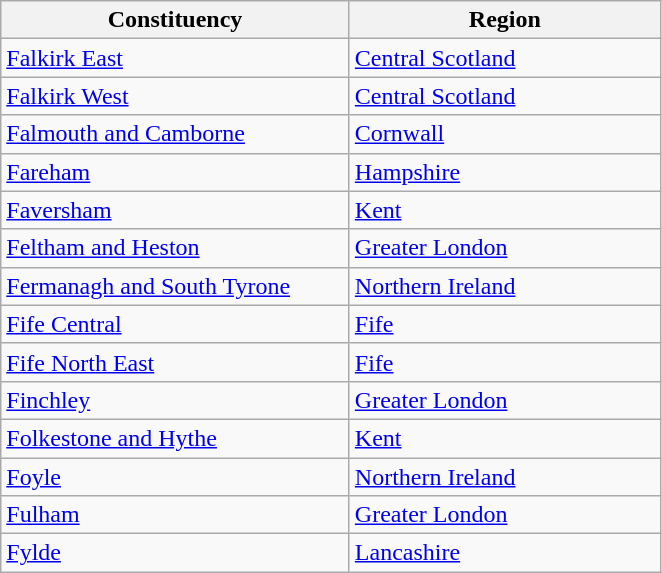<table class="wikitable">
<tr>
<th width="225px">Constituency</th>
<th width="200px">Region</th>
</tr>
<tr>
<td><a href='#'>Falkirk East</a></td>
<td align="left"><a href='#'>Central Scotland</a></td>
</tr>
<tr>
<td><a href='#'>Falkirk West</a></td>
<td align="left"><a href='#'>Central Scotland</a></td>
</tr>
<tr>
<td><a href='#'>Falmouth and Camborne</a></td>
<td align="left"><a href='#'>Cornwall</a></td>
</tr>
<tr>
<td><a href='#'>Fareham</a></td>
<td align="left"><a href='#'>Hampshire</a></td>
</tr>
<tr>
<td><a href='#'>Faversham</a></td>
<td align="left"><a href='#'>Kent</a></td>
</tr>
<tr>
<td><a href='#'>Feltham and Heston</a></td>
<td align="left"><a href='#'>Greater London</a></td>
</tr>
<tr>
<td><a href='#'>Fermanagh and South Tyrone</a></td>
<td align="left"><a href='#'>Northern Ireland</a></td>
</tr>
<tr>
<td><a href='#'>Fife Central</a></td>
<td align="left"><a href='#'>Fife</a></td>
</tr>
<tr>
<td><a href='#'>Fife North East</a></td>
<td align="left"><a href='#'>Fife</a></td>
</tr>
<tr>
<td><a href='#'>Finchley</a></td>
<td align="left"><a href='#'>Greater London</a></td>
</tr>
<tr>
<td><a href='#'>Folkestone and Hythe</a></td>
<td align="left"><a href='#'>Kent</a></td>
</tr>
<tr>
<td><a href='#'>Foyle</a></td>
<td align="left"><a href='#'>Northern Ireland</a></td>
</tr>
<tr>
<td><a href='#'>Fulham</a></td>
<td align="left"><a href='#'>Greater London</a></td>
</tr>
<tr>
<td><a href='#'>Fylde</a></td>
<td align="left"><a href='#'>Lancashire</a></td>
</tr>
</table>
